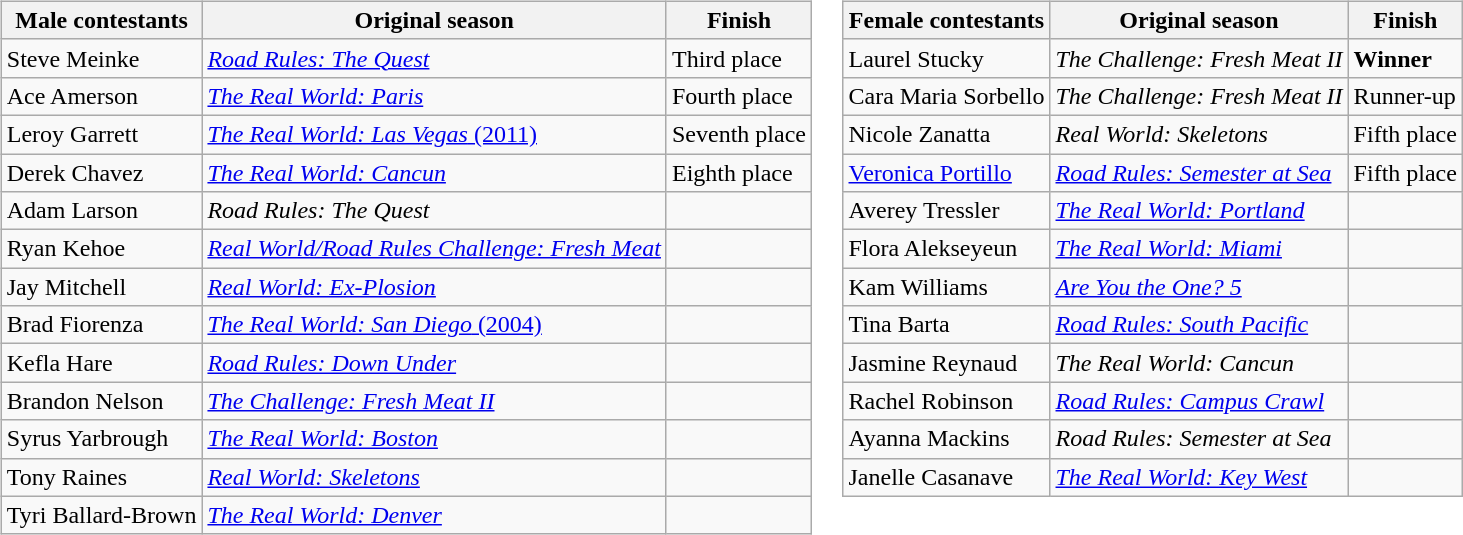<table>
<tr>
<td style="vertical-align:top"><br><table class="wikitable sortable" style="font-size:100%; white-space:nowrap">
<tr>
<th>Male contestants</th>
<th>Original season</th>
<th>Finish</th>
</tr>
<tr>
<td>Steve Meinke</td>
<td><em><a href='#'>Road Rules: The Quest</a></em></td>
<td>Third place</td>
</tr>
<tr>
<td>Ace Amerson</td>
<td><em><a href='#'>The Real World: Paris</a></em></td>
<td>Fourth place</td>
</tr>
<tr>
<td>Leroy Garrett</td>
<td><a href='#'><em>The Real World: Las Vegas</em> (2011)</a></td>
<td>Seventh place</td>
</tr>
<tr>
<td>Derek Chavez</td>
<td><em><a href='#'>The Real World: Cancun</a></em></td>
<td>Eighth place</td>
</tr>
<tr>
<td>Adam Larson</td>
<td><em>Road Rules: The Quest</em></td>
<td></td>
</tr>
<tr>
<td>Ryan Kehoe</td>
<td><em><a href='#'>Real World/Road Rules Challenge: Fresh Meat</a></em></td>
<td></td>
</tr>
<tr>
<td>Jay Mitchell</td>
<td><em><a href='#'>Real World: Ex-Plosion</a></em></td>
<td></td>
</tr>
<tr>
<td>Brad Fiorenza</td>
<td><a href='#'><em>The Real World: San Diego</em> (2004)</a></td>
<td></td>
</tr>
<tr>
<td>Kefla Hare</td>
<td><em><a href='#'>Road Rules: Down Under</a></em></td>
<td></td>
</tr>
<tr>
<td>Brandon Nelson</td>
<td><em><a href='#'>The Challenge: Fresh Meat II</a></em></td>
<td></td>
</tr>
<tr>
<td>Syrus Yarbrough</td>
<td><em><a href='#'>The Real World: Boston</a></em></td>
<td></td>
</tr>
<tr>
<td>Tony Raines</td>
<td><em><a href='#'>Real World: Skeletons</a></em></td>
<td></td>
</tr>
<tr>
<td>Tyri Ballard-Brown</td>
<td><em><a href='#'>The Real World: Denver</a></em></td>
<td></td>
</tr>
</table>
</td>
<td style="vertical-align:top"><br><table class="wikitable sortable" style="font-size:100%; white-space:nowrap">
<tr>
<th>Female contestants</th>
<th>Original season</th>
<th>Finish</th>
</tr>
<tr>
<td>Laurel Stucky</td>
<td><em>The Challenge: Fresh Meat II</em></td>
<td><strong>Winner</strong></td>
</tr>
<tr>
<td>Cara Maria Sorbello</td>
<td><em>The Challenge: Fresh Meat II</em></td>
<td>Runner-up</td>
</tr>
<tr>
<td>Nicole Zanatta</td>
<td><em>Real World: Skeletons</em></td>
<td>Fifth place</td>
</tr>
<tr>
<td><a href='#'>Veronica Portillo</a></td>
<td><em><a href='#'>Road Rules: Semester at Sea</a></em></td>
<td>Fifth place</td>
</tr>
<tr>
<td>Averey Tressler</td>
<td><em><a href='#'>The Real World: Portland</a></em></td>
<td></td>
</tr>
<tr>
<td>Flora Alekseyeun</td>
<td><em><a href='#'>The Real World: Miami</a></em></td>
<td></td>
</tr>
<tr>
<td>Kam Williams</td>
<td><em><a href='#'>Are You the One? 5</a></em></td>
<td></td>
</tr>
<tr>
<td>Tina Barta</td>
<td><em><a href='#'>Road Rules: South Pacific</a></em></td>
<td></td>
</tr>
<tr>
<td>Jasmine Reynaud</td>
<td><em>The Real World: Cancun</em></td>
<td></td>
</tr>
<tr>
<td>Rachel Robinson</td>
<td><em><a href='#'>Road Rules: Campus Crawl</a></em></td>
<td></td>
</tr>
<tr>
<td>Ayanna Mackins</td>
<td><em>Road Rules: Semester at Sea</em></td>
<td></td>
</tr>
<tr>
<td>Janelle Casanave</td>
<td><em><a href='#'>The Real World: Key West</a></em></td>
<td></td>
</tr>
</table>
</td>
</tr>
</table>
